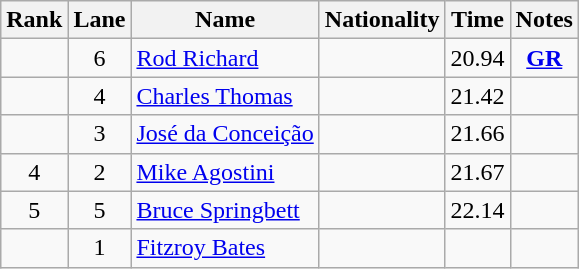<table class="wikitable sortable" style="text-align:center">
<tr>
<th>Rank</th>
<th>Lane</th>
<th>Name</th>
<th>Nationality</th>
<th>Time</th>
<th>Notes</th>
</tr>
<tr>
<td></td>
<td>6</td>
<td align=left><a href='#'>Rod Richard</a></td>
<td align=left></td>
<td>20.94</td>
<td><strong><a href='#'>GR</a></strong></td>
</tr>
<tr>
<td></td>
<td>4</td>
<td align=left><a href='#'>Charles Thomas</a></td>
<td align=left></td>
<td>21.42</td>
<td></td>
</tr>
<tr>
<td></td>
<td>3</td>
<td align=left><a href='#'>José da Conceição</a></td>
<td align=left></td>
<td>21.66</td>
<td></td>
</tr>
<tr>
<td>4</td>
<td>2</td>
<td align=left><a href='#'>Mike Agostini</a></td>
<td align=left></td>
<td>21.67</td>
<td></td>
</tr>
<tr>
<td>5</td>
<td>5</td>
<td align=left><a href='#'>Bruce Springbett</a></td>
<td align=left></td>
<td>22.14</td>
<td></td>
</tr>
<tr>
<td></td>
<td>1</td>
<td align=left><a href='#'>Fitzroy Bates</a></td>
<td align=left></td>
<td></td>
<td></td>
</tr>
</table>
